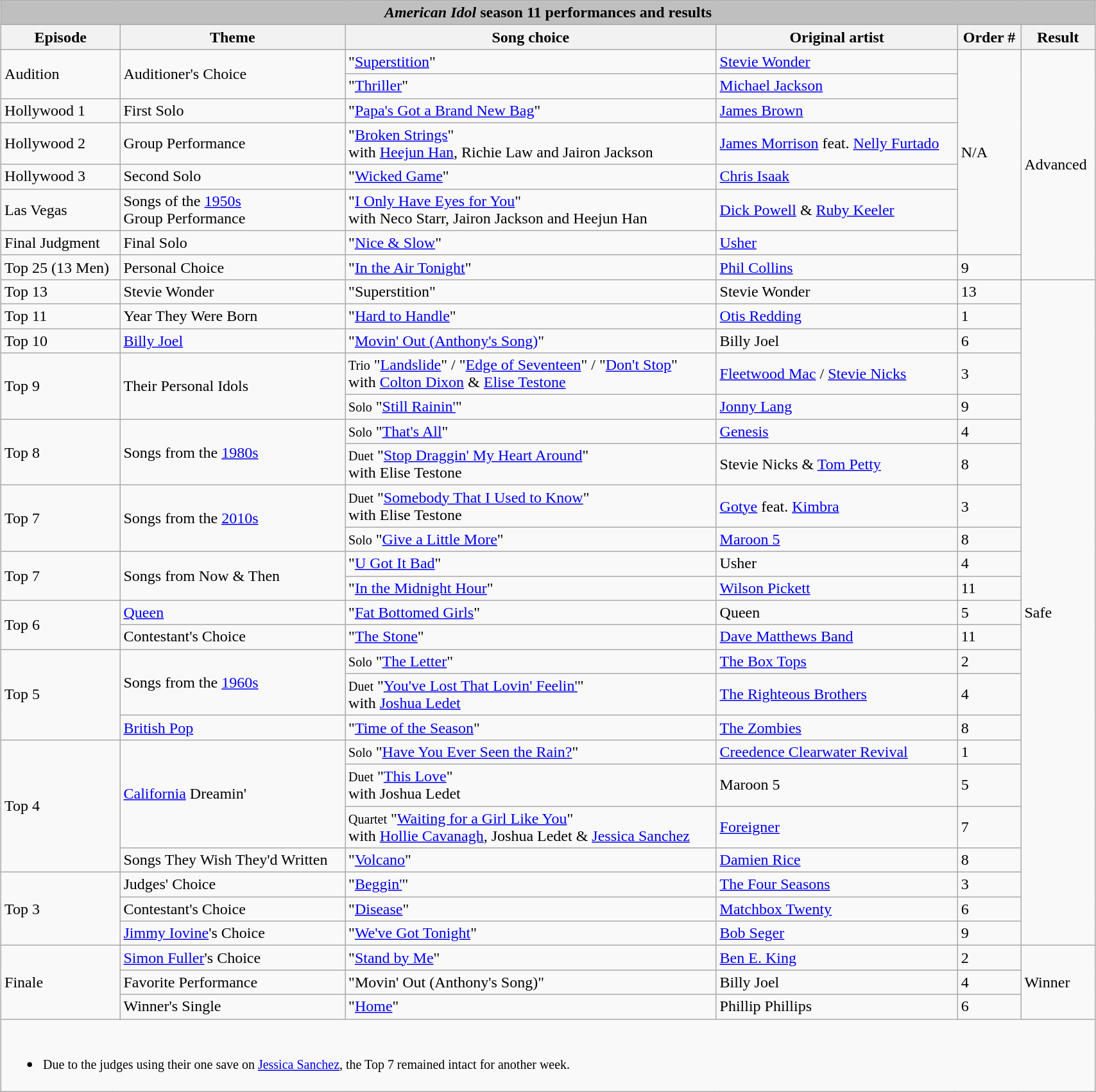<table class="wikitable mw-collapsible mw-collapsed" style="width:90%; margin:1em auto 1em auto;">
<tr>
<th colspan="6" style="background:#BFBFBF;"><em>American Idol</em> season 11 performances and results</th>
</tr>
<tr>
<th>Episode</th>
<th>Theme</th>
<th>Song choice</th>
<th>Original artist</th>
<th>Order #</th>
<th>Result</th>
</tr>
<tr>
<td rowspan="2">Audition</td>
<td rowspan="2">Auditioner's Choice</td>
<td>"<a href='#'>Superstition</a>"</td>
<td><a href='#'>Stevie Wonder</a></td>
<td rowspan="7">N/A</td>
<td rowspan="8">Advanced</td>
</tr>
<tr>
<td>"<a href='#'>Thriller</a>"</td>
<td><a href='#'>Michael Jackson</a></td>
</tr>
<tr>
<td>Hollywood 1</td>
<td>First Solo</td>
<td>"<a href='#'>Papa's Got a Brand New Bag</a>"</td>
<td><a href='#'>James Brown</a></td>
</tr>
<tr>
<td>Hollywood 2</td>
<td>Group Performance</td>
<td>"<a href='#'>Broken Strings</a>"<br> with <a href='#'>Heejun Han</a>, Richie Law and Jairon Jackson</td>
<td><a href='#'>James Morrison</a> feat. <a href='#'>Nelly Furtado</a></td>
</tr>
<tr>
<td>Hollywood 3</td>
<td>Second Solo</td>
<td>"<a href='#'>Wicked Game</a>"</td>
<td><a href='#'>Chris Isaak</a></td>
</tr>
<tr>
<td>Las Vegas</td>
<td>Songs of the <a href='#'>1950s</a><br> Group Performance</td>
<td>"<a href='#'>I Only Have Eyes for You</a>"<br>with Neco Starr, Jairon Jackson and Heejun Han</td>
<td><a href='#'>Dick Powell</a> & <a href='#'>Ruby Keeler</a></td>
</tr>
<tr>
<td>Final Judgment</td>
<td>Final Solo</td>
<td>"<a href='#'>Nice & Slow</a>"</td>
<td><a href='#'>Usher</a></td>
</tr>
<tr>
<td>Top 25 (13 Men)</td>
<td>Personal Choice</td>
<td>"<a href='#'>In the Air Tonight</a>"</td>
<td><a href='#'>Phil Collins</a></td>
<td>9</td>
</tr>
<tr>
<td>Top 13</td>
<td>Stevie Wonder</td>
<td>"Superstition"</td>
<td>Stevie Wonder</td>
<td>13</td>
<td rowspan="23">Safe</td>
</tr>
<tr>
<td>Top 11</td>
<td>Year They Were Born</td>
<td>"<a href='#'>Hard to Handle</a>"</td>
<td><a href='#'>Otis Redding</a></td>
<td>1</td>
</tr>
<tr>
<td>Top 10</td>
<td><a href='#'>Billy Joel</a></td>
<td>"<a href='#'>Movin' Out (Anthony's Song)</a>"</td>
<td>Billy Joel</td>
<td>6</td>
</tr>
<tr>
<td rowspan=2>Top 9</td>
<td rowspan=2>Their Personal Idols</td>
<td><small>Trio</small> "<a href='#'>Landslide</a>" / "<a href='#'>Edge of Seventeen</a>" / "<a href='#'>Don't Stop</a>" <br> with <a href='#'>Colton Dixon</a> & <a href='#'>Elise Testone</a></td>
<td><a href='#'>Fleetwood Mac</a> / <a href='#'>Stevie Nicks</a></td>
<td>3</td>
</tr>
<tr>
<td><small>Solo</small> "<a href='#'>Still Rainin'</a>"</td>
<td><a href='#'>Jonny Lang</a></td>
<td>9</td>
</tr>
<tr>
<td rowspan=2>Top 8</td>
<td rowspan=2>Songs from the <a href='#'>1980s</a></td>
<td><small>Solo</small> "<a href='#'>That's All</a>"</td>
<td><a href='#'>Genesis</a></td>
<td>4</td>
</tr>
<tr>
<td><small>Duet</small> "<a href='#'>Stop Draggin' My Heart Around</a>"<br>with Elise Testone</td>
<td>Stevie Nicks & <a href='#'>Tom Petty</a></td>
<td>8</td>
</tr>
<tr>
<td rowspan=2>Top 7</td>
<td rowspan=2>Songs from the <a href='#'>2010s</a></td>
<td><small>Duet</small> "<a href='#'>Somebody That I Used to Know</a>"<br>with Elise Testone</td>
<td><a href='#'>Gotye</a> feat. <a href='#'>Kimbra</a></td>
<td>3</td>
</tr>
<tr>
<td><small>Solo</small> "<a href='#'>Give a Little More</a>"</td>
<td><a href='#'>Maroon 5</a></td>
<td>8</td>
</tr>
<tr>
<td rowspan=2>Top 7</td>
<td rowspan=2>Songs from Now & Then</td>
<td>"<a href='#'>U Got It Bad</a>"</td>
<td>Usher</td>
<td>4</td>
</tr>
<tr>
<td>"<a href='#'>In the Midnight Hour</a>"</td>
<td><a href='#'>Wilson Pickett</a></td>
<td>11</td>
</tr>
<tr>
<td rowspan=2>Top 6</td>
<td><a href='#'>Queen</a></td>
<td>"<a href='#'>Fat Bottomed Girls</a>"</td>
<td>Queen</td>
<td>5</td>
</tr>
<tr>
<td>Contestant's Choice</td>
<td>"<a href='#'>The Stone</a>"</td>
<td><a href='#'>Dave Matthews Band</a></td>
<td>11</td>
</tr>
<tr>
<td rowspan=3>Top 5</td>
<td rowspan=2>Songs from the <a href='#'>1960s</a></td>
<td><small>Solo</small> "<a href='#'>The Letter</a>"</td>
<td><a href='#'>The Box Tops</a></td>
<td>2</td>
</tr>
<tr>
<td><small>Duet</small> "<a href='#'>You've Lost That Lovin' Feelin'</a>"<br>with <a href='#'>Joshua Ledet</a></td>
<td><a href='#'>The Righteous Brothers</a></td>
<td>4</td>
</tr>
<tr>
<td><a href='#'>British Pop</a></td>
<td>"<a href='#'>Time of the Season</a>"</td>
<td><a href='#'>The Zombies</a></td>
<td>8</td>
</tr>
<tr>
<td rowspan=4>Top 4</td>
<td rowspan=3><a href='#'>California</a> Dreamin'</td>
<td><small>Solo</small> "<a href='#'>Have You Ever Seen the Rain?</a>"</td>
<td><a href='#'>Creedence Clearwater Revival</a></td>
<td>1</td>
</tr>
<tr>
<td><small>Duet</small> "<a href='#'>This Love</a>"<br>with Joshua Ledet</td>
<td>Maroon 5</td>
<td>5</td>
</tr>
<tr>
<td><small>Quartet</small> "<a href='#'>Waiting for a Girl Like You</a>"<br>with <a href='#'>Hollie Cavanagh</a>, Joshua Ledet & <a href='#'>Jessica Sanchez</a></td>
<td><a href='#'>Foreigner</a></td>
<td>7</td>
</tr>
<tr>
<td>Songs They Wish They'd Written</td>
<td>"<a href='#'>Volcano</a>"</td>
<td><a href='#'>Damien Rice</a></td>
<td>8</td>
</tr>
<tr>
<td rowspan=3>Top 3</td>
<td>Judges' Choice</td>
<td>"<a href='#'>Beggin'</a>"</td>
<td><a href='#'>The Four Seasons</a></td>
<td>3</td>
</tr>
<tr>
<td>Contestant's Choice</td>
<td>"<a href='#'>Disease</a>"</td>
<td><a href='#'>Matchbox Twenty</a></td>
<td>6</td>
</tr>
<tr>
<td><a href='#'>Jimmy Iovine</a>'s Choice</td>
<td>"<a href='#'>We've Got Tonight</a>"</td>
<td><a href='#'>Bob Seger</a></td>
<td>9</td>
</tr>
<tr>
<td rowspan=3>Finale</td>
<td><a href='#'>Simon Fuller</a>'s Choice</td>
<td>"<a href='#'>Stand by Me</a>"</td>
<td><a href='#'>Ben E. King</a></td>
<td>2</td>
<td rowspan=3>Winner</td>
</tr>
<tr>
<td>Favorite Performance</td>
<td>"Movin' Out (Anthony's Song)"</td>
<td>Billy Joel</td>
<td>4</td>
</tr>
<tr>
<td>Winner's Single</td>
<td>"<a href='#'>Home</a>"</td>
<td>Phillip Phillips </td>
<td>6</td>
</tr>
<tr>
<td colspan="6"><br><ul><li><small> Due to the judges using their one save on <a href='#'>Jessica Sanchez</a>, the Top 7 remained intact for another week.</small></li></ul></td>
</tr>
</table>
